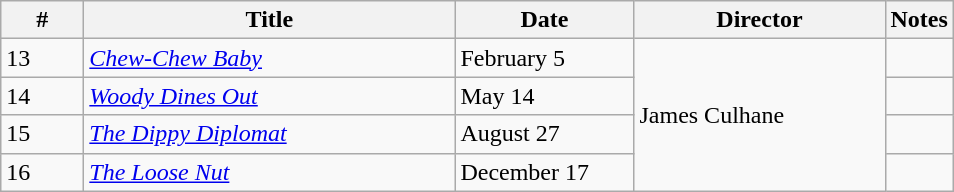<table class="wikitable">
<tr>
<th style="width:3em">#</th>
<th style="width:15em">Title</th>
<th style="width:7em">Date</th>
<th style="width:10em">Director</th>
<th>Notes</th>
</tr>
<tr id="Chew-Chew Baby">
<td>13</td>
<td><em><a href='#'>Chew-Chew Baby</a></em></td>
<td>February 5</td>
<td rowspan="4">James Culhane</td>
<td></td>
</tr>
<tr>
<td>14</td>
<td><em><a href='#'>Woody Dines Out</a></em></td>
<td>May 14</td>
<td></td>
</tr>
<tr>
<td>15</td>
<td><em><a href='#'>The Dippy Diplomat</a></em></td>
<td>August 27</td>
<td></td>
</tr>
<tr>
<td>16</td>
<td><em><a href='#'>The Loose Nut</a></em></td>
<td>December 17</td>
<td></td>
</tr>
</table>
